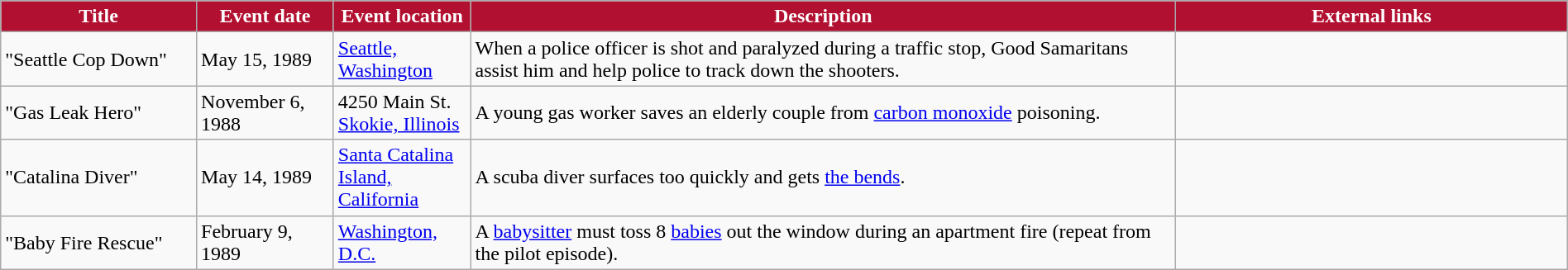<table class="wikitable" style="width: 100%;">
<tr>
<th style="background: #B11030; color: #FFFFFF; width: 10%;">Title</th>
<th style="background: #B11030; color: #FFFFFF; width: 7%;">Event date</th>
<th style="background: #B11030; color: #FFFFFF; width: 7%;">Event location</th>
<th style="background: #B11030; color: #FFFFFF; width: 36%;">Description</th>
<th style="background: #B11030; color: #FFFFFF; width: 20%;">External links</th>
</tr>
<tr>
<td>"Seattle Cop Down"</td>
<td>May 15, 1989</td>
<td><a href='#'>Seattle, Washington</a></td>
<td>When a police officer is shot and paralyzed during a traffic stop, Good Samaritans assist him and help police to track down the shooters.</td>
<td></td>
</tr>
<tr>
<td>"Gas Leak Hero"</td>
<td>November 6, 1988</td>
<td>4250 Main St.<br><a href='#'>Skokie, Illinois</a></td>
<td>A young gas worker saves an elderly couple from <a href='#'>carbon monoxide</a> poisoning.</td>
<td></td>
</tr>
<tr>
<td>"Catalina Diver"</td>
<td>May 14, 1989</td>
<td><a href='#'>Santa Catalina Island, California</a></td>
<td>A scuba diver surfaces too quickly and gets <a href='#'>the bends</a>.</td>
<td></td>
</tr>
<tr>
<td>"Baby Fire Rescue"</td>
<td>February 9, 1989</td>
<td><a href='#'>Washington, D.C.</a></td>
<td>A <a href='#'>babysitter</a> must toss 8 <a href='#'>babies</a> out the window during an apartment fire (repeat from the pilot episode).</td>
<td></td>
</tr>
</table>
